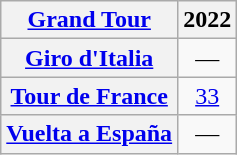<table class="wikitable plainrowheaders">
<tr>
<th scope="col"><a href='#'>Grand Tour</a></th>
<th scope="col">2022</th>
</tr>
<tr style="text-align:center;">
<th scope="row"> <a href='#'>Giro d'Italia</a></th>
<td>—</td>
</tr>
<tr style="text-align:center;">
<th scope="row"> <a href='#'>Tour de France</a></th>
<td><a href='#'>33</a></td>
</tr>
<tr style="text-align:center;">
<th scope="row"> <a href='#'>Vuelta a España</a></th>
<td>—</td>
</tr>
</table>
